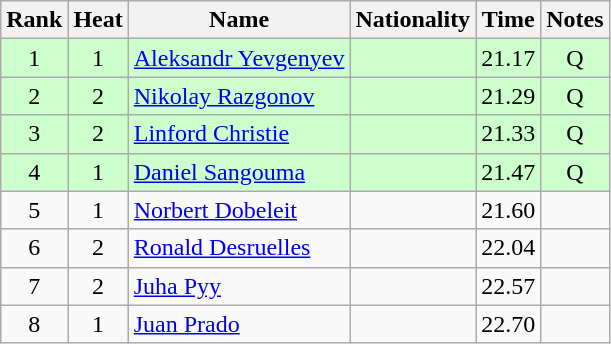<table class="wikitable sortable" style="text-align:center">
<tr>
<th>Rank</th>
<th>Heat</th>
<th>Name</th>
<th>Nationality</th>
<th>Time</th>
<th>Notes</th>
</tr>
<tr bgcolor=ccffcc>
<td>1</td>
<td>1</td>
<td align="left"><a href='#'>Aleksandr Yevgenyev</a></td>
<td align=left></td>
<td>21.17</td>
<td>Q</td>
</tr>
<tr bgcolor=ccffcc>
<td>2</td>
<td>2</td>
<td align="left"><a href='#'>Nikolay Razgonov</a></td>
<td align=left></td>
<td>21.29</td>
<td>Q</td>
</tr>
<tr bgcolor=ccffcc>
<td>3</td>
<td>2</td>
<td align="left"><a href='#'>Linford Christie</a></td>
<td align=left></td>
<td>21.33</td>
<td>Q</td>
</tr>
<tr bgcolor=ccffcc>
<td>4</td>
<td>1</td>
<td align="left"><a href='#'>Daniel Sangouma</a></td>
<td align=left></td>
<td>21.47</td>
<td>Q</td>
</tr>
<tr>
<td>5</td>
<td>1</td>
<td align="left"><a href='#'>Norbert Dobeleit</a></td>
<td align=left></td>
<td>21.60</td>
<td></td>
</tr>
<tr>
<td>6</td>
<td>2</td>
<td align="left"><a href='#'>Ronald Desruelles</a></td>
<td align=left></td>
<td>22.04</td>
<td></td>
</tr>
<tr>
<td>7</td>
<td>2</td>
<td align="left"><a href='#'>Juha Pyy</a></td>
<td align=left></td>
<td>22.57</td>
<td></td>
</tr>
<tr>
<td>8</td>
<td>1</td>
<td align="left"><a href='#'>Juan Prado</a></td>
<td align=left></td>
<td>22.70</td>
<td></td>
</tr>
</table>
